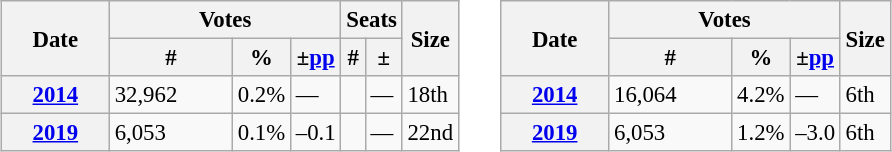<table>
<tr>
<td style="vertical-align:top"><br><table class="wikitable" style="font-size:95%;">
<tr>
<th width="65" rowspan="2">Date</th>
<th colspan="3">Votes</th>
<th colspan="2">Seats</th>
<th rowspan="2">Size</th>
</tr>
<tr>
<th width="75">#</th>
<th>%</th>
<th>±<a href='#'>pp</a></th>
<th>#</th>
<th>±</th>
</tr>
<tr>
<th><a href='#'>2014</a></th>
<td>32,962</td>
<td>0.2%</td>
<td>—</td>
<td style="text-align:center;"></td>
<td>—</td>
<td>18th</td>
</tr>
<tr>
<th><a href='#'>2019</a></th>
<td>6,053</td>
<td>0.1%</td>
<td>–0.1</td>
<td style="text-align:center;"></td>
<td>—</td>
<td>22nd</td>
</tr>
</table>
</td>
<td colwidth="1em"> </td>
<td style="vertical-align:top"><br><table class="wikitable" style="font-size:95%;">
<tr>
<th width="65" rowspan="2">Date</th>
<th colspan="3">Votes</th>
<th rowspan="2">Size</th>
</tr>
<tr>
<th width="75">#</th>
<th>%</th>
<th>±<a href='#'>pp</a></th>
</tr>
<tr>
<th><a href='#'>2014</a></th>
<td>16,064</td>
<td>4.2%</td>
<td>—</td>
<td>6th</td>
</tr>
<tr>
<th><a href='#'>2019</a></th>
<td>6,053</td>
<td>1.2%</td>
<td>–3.0</td>
<td>6th</td>
</tr>
</table>
</td>
</tr>
</table>
